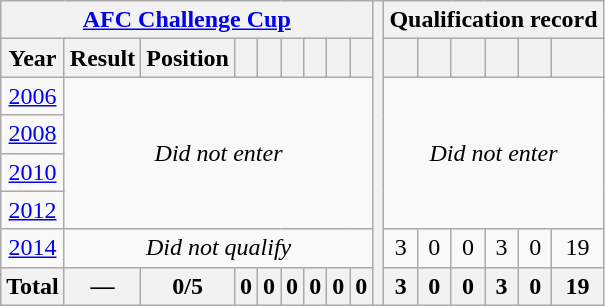<table class="wikitable" style="text-align: center;">
<tr>
<th colspan=9><a href='#'>AFC Challenge Cup</a></th>
<th rowspan=39></th>
<th colspan=6>Qualification record</th>
</tr>
<tr>
<th>Year</th>
<th>Result</th>
<th>Position</th>
<th></th>
<th></th>
<th></th>
<th></th>
<th></th>
<th></th>
<th></th>
<th></th>
<th></th>
<th></th>
<th></th>
<th></th>
</tr>
<tr>
<td> <a href='#'>2006</a></td>
<td colspan=8 rowspan=4><em>Did not enter</em></td>
<td colspan="6" rowspan=4><em>Did not enter</em></td>
</tr>
<tr>
<td> <a href='#'>2008</a></td>
</tr>
<tr>
<td> <a href='#'>2010</a></td>
</tr>
<tr>
<td> <a href='#'>2012</a></td>
</tr>
<tr>
<td> <a href='#'>2014</a></td>
<td textalign="center"; colspan="8"><em>Did not qualify</em></td>
<td>3</td>
<td>0</td>
<td>0</td>
<td>3</td>
<td>0</td>
<td>19</td>
</tr>
<tr>
<th><strong>Total</strong></th>
<th>—</th>
<th>0/5</th>
<th><strong>0</strong></th>
<th><strong>0</strong></th>
<th><strong>0</strong></th>
<th><strong>0</strong></th>
<th><strong>0</strong></th>
<th><strong>0</strong></th>
<th><strong>3</strong></th>
<th><strong>0</strong></th>
<th><strong>0</strong></th>
<th><strong>3</strong></th>
<th><strong>0</strong></th>
<th><strong>19</strong></th>
</tr>
</table>
